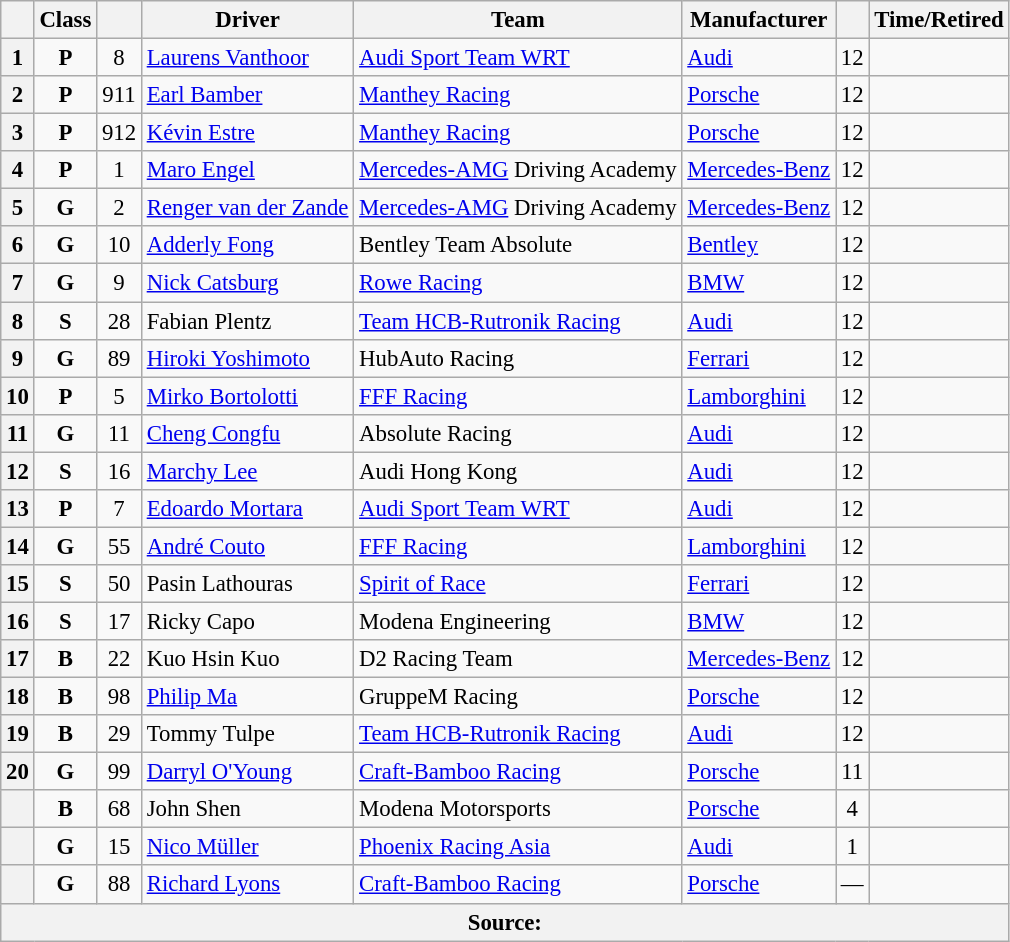<table class="wikitable sortable" style="font-size: 95%;">
<tr>
<th scope="col"></th>
<th scope="col">Class</th>
<th scope="col"></th>
<th scope="col">Driver</th>
<th scope="col">Team</th>
<th scope="col">Manufacturer</th>
<th scope="col"></th>
<th scope="col">Time/Retired</th>
</tr>
<tr>
<th scope="row">1</th>
<td align=center><strong><span>P</span></strong></td>
<td align=center>8</td>
<td data-sort-value="VAN"> <a href='#'>Laurens Vanthoor</a></td>
<td data-sort-value="AUD2"> <a href='#'>Audi Sport Team WRT</a></td>
<td><a href='#'>Audi</a></td>
<td align=center>12</td>
<td></td>
</tr>
<tr>
<th scope="row">2</th>
<td align=center><strong><span>P</span></strong></td>
<td align=center>911</td>
<td data-sort-value="BAM"> <a href='#'>Earl Bamber</a></td>
<td data-sort-value="MAN"> <a href='#'>Manthey Racing</a></td>
<td><a href='#'>Porsche</a></td>
<td align=center>12</td>
<td></td>
</tr>
<tr>
<th scope="row">3</th>
<td align=center><strong><span>P</span></strong></td>
<td align=center>912</td>
<td data-sort-value="EST"> <a href='#'>Kévin Estre</a></td>
<td data-sort-value="MAN"> <a href='#'>Manthey Racing</a></td>
<td><a href='#'>Porsche</a></td>
<td align=center>12</td>
<td></td>
</tr>
<tr>
<th scope="row">4</th>
<td align=center><strong><span>P</span></strong></td>
<td align=center>1</td>
<td data-sort-value="ENG"> <a href='#'>Maro Engel</a></td>
<td data-sort-value="MER"> <a href='#'>Mercedes-AMG</a> Driving Academy</td>
<td><a href='#'>Mercedes-Benz</a></td>
<td align=center>12</td>
<td></td>
</tr>
<tr>
<th scope="row">5</th>
<td align=center><strong><span>G</span></strong></td>
<td align=center>2</td>
<td data-sort-value="VDZ"> <a href='#'>Renger van der Zande</a></td>
<td data-sort-value="MER"> <a href='#'>Mercedes-AMG</a> Driving Academy</td>
<td><a href='#'>Mercedes-Benz</a></td>
<td align=center>12</td>
<td></td>
</tr>
<tr>
<th scope="row">6</th>
<td align=center><strong><span>G</span></strong></td>
<td align=center>10</td>
<td data-sort-value="FON"> <a href='#'>Adderly Fong</a></td>
<td data-sort-value="BEN"> Bentley Team Absolute</td>
<td><a href='#'>Bentley</a></td>
<td align=center>12</td>
<td></td>
</tr>
<tr>
<th scope="row">7</th>
<td align=center><strong><span>G</span></strong></td>
<td align=center>9</td>
<td data-sort-value="CAT"> <a href='#'>Nick Catsburg</a></td>
<td data-sort-value="ROW"> <a href='#'>Rowe Racing</a></td>
<td><a href='#'>BMW</a></td>
<td align=center>12</td>
<td></td>
</tr>
<tr>
<th scope="row">8</th>
<td align=center><strong><span>S</span></strong></td>
<td align=center>28</td>
<td data-sort-value="PLE"> Fabian Plentz</td>
<td data-sort-value="TEA"> <a href='#'>Team HCB-Rutronik Racing</a></td>
<td><a href='#'>Audi</a></td>
<td align=center>12</td>
<td></td>
</tr>
<tr>
<th scope="row">9</th>
<td align=center><strong><span>G</span></strong></td>
<td align=center>89</td>
<td data-sort-value="YOS"> <a href='#'>Hiroki Yoshimoto</a></td>
<td data-sort-value="HUB"> HubAuto Racing</td>
<td><a href='#'>Ferrari</a></td>
<td align=center>12</td>
<td></td>
</tr>
<tr>
<th scope="row">10</th>
<td align=center><strong><span>P</span></strong></td>
<td align=center>5</td>
<td data-sort-value="BOR"> <a href='#'>Mirko Bortolotti</a></td>
<td data-sort-value="FFF"> <a href='#'>FFF Racing</a></td>
<td><a href='#'>Lamborghini</a></td>
<td align=center>12</td>
<td></td>
</tr>
<tr>
<th scope="row">11</th>
<td align=center><strong><span>G</span></strong></td>
<td align=center>11</td>
<td data-sort-value="CHE"> <a href='#'>Cheng Congfu</a></td>
<td data-sort-value="ABS"> Absolute Racing</td>
<td><a href='#'>Audi</a></td>
<td align=center>12</td>
<td></td>
</tr>
<tr>
<th scope="row">12</th>
<td align=center><strong><span>S</span></strong></td>
<td align=center>16</td>
<td data-sort-value="LEE"> <a href='#'>Marchy Lee</a></td>
<td data-sort-value="AUD1"> Audi Hong Kong</td>
<td><a href='#'>Audi</a></td>
<td align=center>12</td>
<td></td>
</tr>
<tr>
<th scope="row">13</th>
<td align=center><strong><span>P</span></strong></td>
<td align=center>7</td>
<td data-sort-value="MOR"> <a href='#'>Edoardo Mortara</a></td>
<td data-sort-value="AUD2"> <a href='#'>Audi Sport Team WRT</a></td>
<td><a href='#'>Audi</a></td>
<td align=center>12</td>
<td></td>
</tr>
<tr>
<th scope="row">14</th>
<td align=center><strong><span>G</span></strong></td>
<td align=center>55</td>
<td data-sort-value="COU"> <a href='#'>André Couto</a></td>
<td data-sort-value="FFF"> <a href='#'>FFF Racing</a></td>
<td><a href='#'>Lamborghini</a></td>
<td align=center>12</td>
<td></td>
</tr>
<tr>
<th scope="row">15</th>
<td align=center><strong><span>S</span></strong></td>
<td align=center>50</td>
<td data-sort-value="LAT"> Pasin Lathouras</td>
<td data-sort-value="SPI"> <a href='#'>Spirit of Race</a></td>
<td><a href='#'>Ferrari</a></td>
<td align=center>12</td>
<td></td>
</tr>
<tr>
<th scope="row">16</th>
<td align=center><strong><span>S</span></strong></td>
<td align=center>17</td>
<td data-sort-value="CAP"> Ricky Capo</td>
<td data-sort-value="MOD"> Modena Engineering</td>
<td><a href='#'>BMW</a></td>
<td align=center>12</td>
<td></td>
</tr>
<tr>
<th scope="row">17</th>
<td align=center><strong><span>B</span></strong></td>
<td align=center>22</td>
<td data-sort-value="KUO"> Kuo Hsin Kuo</td>
<td data-sort-value="D2R"> D2 Racing Team</td>
<td><a href='#'>Mercedes-Benz</a></td>
<td align=center>12</td>
<td></td>
</tr>
<tr>
<th scope="row">18</th>
<td align=center><strong><span>B</span></strong></td>
<td align=center>98</td>
<td data-sort-value="MA"> <a href='#'>Philip Ma</a></td>
<td data-sort-value="GRU"> GruppeM Racing</td>
<td><a href='#'>Porsche</a></td>
<td align=center>12</td>
<td></td>
</tr>
<tr>
<th scope="row">19</th>
<td align=center><strong><span>B</span></strong></td>
<td align=center>29</td>
<td data-sort-value="TUL"> Tommy Tulpe</td>
<td data-sort-value="TEA"> <a href='#'>Team HCB-Rutronik Racing</a></td>
<td><a href='#'>Audi</a></td>
<td align=center>12</td>
<td></td>
</tr>
<tr>
<th scope="row">20</th>
<td align=center><strong><span>G</span></strong></td>
<td align=center>99</td>
<td data-sort-value="OYO"> <a href='#'>Darryl O'Young</a></td>
<td data-sort-value="CRA"> <a href='#'>Craft-Bamboo Racing</a></td>
<td><a href='#'>Porsche</a></td>
<td align=center>11</td>
<td></td>
</tr>
<tr>
<th scope="row" data-sort-value="21"></th>
<td align=center><strong><span>B</span></strong></td>
<td align=center>68</td>
<td data-sort-value="SHE"> John Shen</td>
<td data-sort-value="MOD"> Modena Motorsports</td>
<td><a href='#'>Porsche</a></td>
<td align=center>4</td>
<td></td>
</tr>
<tr>
<th scope="row" data-sort-value="22"></th>
<td align=center><strong><span>G</span></strong></td>
<td align=center>15</td>
<td data-sort-value="MUL"> <a href='#'>Nico Müller</a></td>
<td data-sort-value="PHO"> <a href='#'>Phoenix Racing Asia</a></td>
<td><a href='#'>Audi</a></td>
<td align=center>1</td>
<td></td>
</tr>
<tr>
<th scope="row" data-sort-value="23"></th>
<td align=center><strong><span>G</span></strong></td>
<td align=center>88</td>
<td data-sort-value="LYO"> <a href='#'>Richard Lyons</a></td>
<td data-sort-value="CRA"> <a href='#'>Craft-Bamboo Racing</a></td>
<td><a href='#'>Porsche</a></td>
<td align=center>—</td>
<td></td>
</tr>
<tr>
<th colspan=8>Source:</th>
</tr>
</table>
